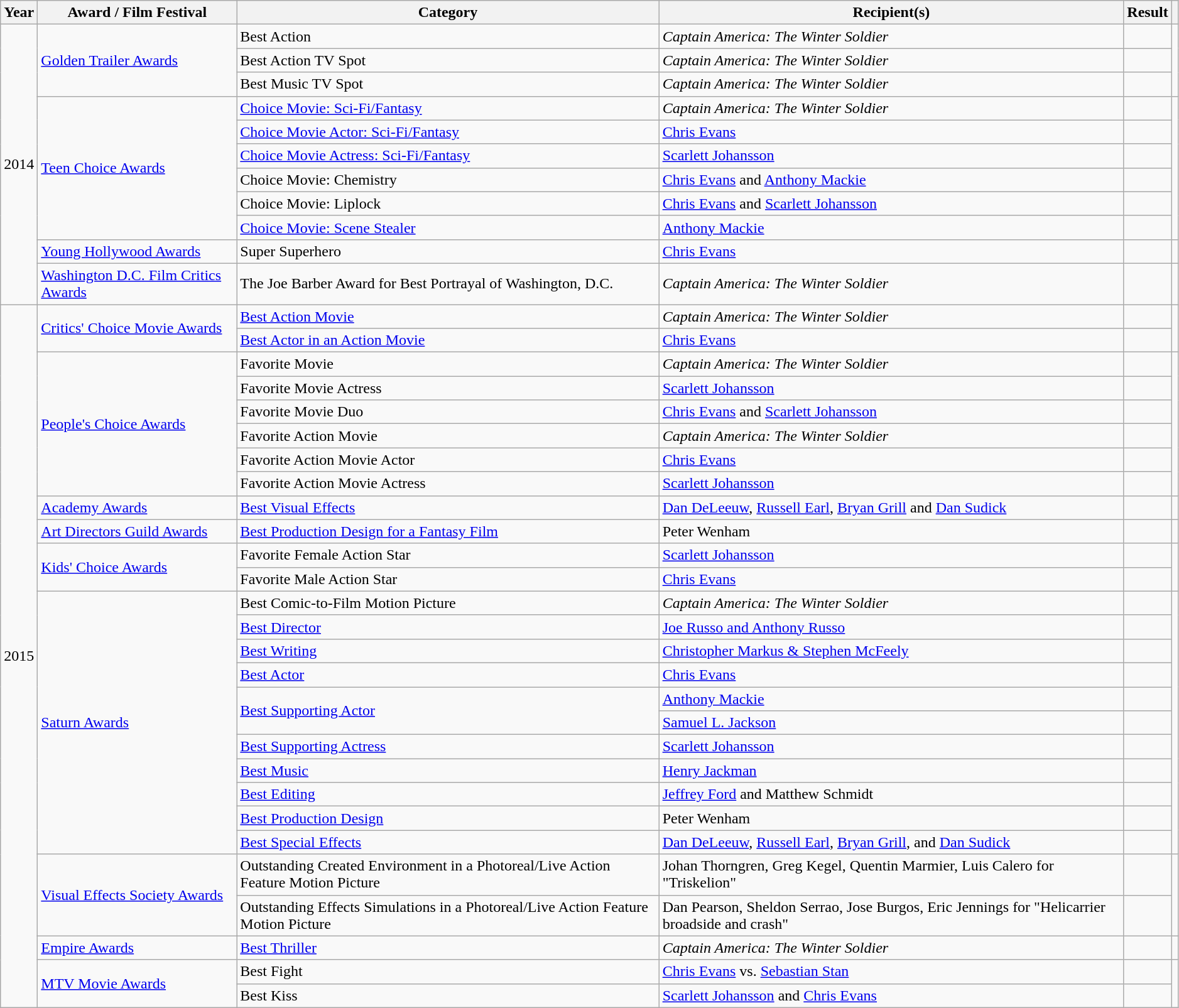<table class="wikitable plainrowheaders sortable" style="width: 99%;">
<tr>
<th scope="col">Year</th>
<th scope="col">Award / Film Festival</th>
<th scope="col">Category</th>
<th scope="col">Recipient(s)</th>
<th scope="col">Result</th>
<th scope="col" class="unsortable"></th>
</tr>
<tr>
<td rowspan="11">2014</td>
<td rowspan="3"><a href='#'>Golden Trailer Awards</a></td>
<td>Best Action</td>
<td><em>Captain America: The Winter Soldier</em></td>
<td></td>
<td style="text-align:center;" rowspan="3"></td>
</tr>
<tr>
<td>Best Action TV Spot</td>
<td><em>Captain America: The Winter Soldier</em></td>
<td></td>
</tr>
<tr>
<td>Best Music TV Spot</td>
<td><em>Captain America: The Winter Soldier</em></td>
<td></td>
</tr>
<tr>
<td rowspan="6"><a href='#'>Teen Choice Awards</a></td>
<td><a href='#'>Choice Movie: Sci-Fi/Fantasy</a></td>
<td><em>Captain America: The Winter Soldier</em></td>
<td></td>
<td style="text-align:center;" rowspan="6"></td>
</tr>
<tr>
<td><a href='#'>Choice Movie Actor: Sci-Fi/Fantasy</a></td>
<td><a href='#'>Chris Evans</a></td>
<td></td>
</tr>
<tr>
<td><a href='#'>Choice Movie Actress: Sci-Fi/Fantasy</a></td>
<td><a href='#'>Scarlett Johansson</a></td>
<td></td>
</tr>
<tr>
<td>Choice Movie: Chemistry</td>
<td><a href='#'>Chris Evans</a> and <a href='#'>Anthony Mackie</a></td>
<td></td>
</tr>
<tr>
<td>Choice Movie: Liplock</td>
<td><a href='#'>Chris Evans</a> and <a href='#'>Scarlett Johansson</a></td>
<td></td>
</tr>
<tr>
<td><a href='#'>Choice Movie: Scene Stealer</a></td>
<td><a href='#'>Anthony Mackie</a></td>
<td></td>
</tr>
<tr>
<td><a href='#'>Young Hollywood Awards</a></td>
<td>Super Superhero</td>
<td><a href='#'>Chris Evans</a></td>
<td></td>
<td style="text-align:center;"></td>
</tr>
<tr>
<td><a href='#'>Washington D.C. Film Critics Awards</a></td>
<td>The Joe Barber Award for Best Portrayal of Washington, D.C.</td>
<td><em>Captain America: The Winter Soldier</em></td>
<td></td>
<td style="text-align:center;"></td>
</tr>
<tr>
<td rowspan="28">2015</td>
<td rowspan="2"><a href='#'>Critics' Choice Movie Awards</a></td>
<td><a href='#'>Best Action Movie</a></td>
<td><em>Captain America: The Winter Soldier</em></td>
<td></td>
<td style="text-align:center;" rowspan="2"></td>
</tr>
<tr>
<td><a href='#'>Best Actor in an Action Movie</a></td>
<td><a href='#'>Chris Evans</a></td>
<td></td>
</tr>
<tr>
<td rowspan="6"><a href='#'>People's Choice Awards</a></td>
<td>Favorite Movie</td>
<td><em>Captain America: The Winter Soldier</em></td>
<td></td>
<td style="text-align:center;" rowspan="6"></td>
</tr>
<tr>
<td>Favorite Movie Actress</td>
<td><a href='#'>Scarlett Johansson</a></td>
<td></td>
</tr>
<tr>
<td>Favorite Movie Duo</td>
<td><a href='#'>Chris Evans</a> and <a href='#'>Scarlett Johansson</a></td>
<td></td>
</tr>
<tr>
<td>Favorite Action Movie</td>
<td><em>Captain America: The Winter Soldier</em></td>
<td></td>
</tr>
<tr>
<td>Favorite Action Movie Actor</td>
<td><a href='#'>Chris Evans</a></td>
<td></td>
</tr>
<tr>
<td>Favorite Action Movie Actress</td>
<td><a href='#'>Scarlett Johansson</a></td>
<td></td>
</tr>
<tr>
<td><a href='#'>Academy Awards</a></td>
<td><a href='#'>Best Visual Effects</a></td>
<td><a href='#'>Dan DeLeeuw</a>, <a href='#'>Russell Earl</a>, <a href='#'>Bryan Grill</a> and <a href='#'>Dan Sudick</a></td>
<td></td>
<td style="text-align:center;"></td>
</tr>
<tr>
<td><a href='#'>Art Directors Guild Awards</a></td>
<td><a href='#'>Best Production Design for a Fantasy Film</a></td>
<td>Peter Wenham</td>
<td></td>
<td style="text-align:center;"></td>
</tr>
<tr>
<td rowspan="2"><a href='#'>Kids' Choice Awards</a></td>
<td>Favorite Female Action Star</td>
<td><a href='#'>Scarlett Johansson</a></td>
<td></td>
<td style="text-align:center;" rowspan="2"></td>
</tr>
<tr>
<td>Favorite Male Action Star</td>
<td><a href='#'>Chris Evans</a></td>
<td></td>
</tr>
<tr>
<td rowspan="11"><a href='#'>Saturn Awards</a></td>
<td>Best Comic-to-Film Motion Picture</td>
<td><em>Captain America: The Winter Soldier</em></td>
<td></td>
<td style="text-align:center;" rowspan="11"></td>
</tr>
<tr>
<td><a href='#'>Best Director</a></td>
<td><a href='#'>Joe Russo and Anthony Russo</a></td>
<td></td>
</tr>
<tr>
<td><a href='#'>Best Writing</a></td>
<td><a href='#'>Christopher Markus & Stephen McFeely</a></td>
<td></td>
</tr>
<tr>
<td><a href='#'>Best Actor</a></td>
<td><a href='#'>Chris Evans</a></td>
<td></td>
</tr>
<tr>
<td rowspan="2"><a href='#'>Best Supporting Actor</a></td>
<td><a href='#'>Anthony Mackie</a></td>
<td></td>
</tr>
<tr>
<td><a href='#'>Samuel L. Jackson</a></td>
<td></td>
</tr>
<tr>
<td><a href='#'>Best Supporting Actress</a></td>
<td><a href='#'>Scarlett Johansson</a></td>
<td></td>
</tr>
<tr>
<td><a href='#'>Best Music</a></td>
<td><a href='#'>Henry Jackman</a></td>
<td></td>
</tr>
<tr>
<td><a href='#'>Best Editing</a></td>
<td><a href='#'>Jeffrey Ford</a> and Matthew Schmidt</td>
<td></td>
</tr>
<tr>
<td><a href='#'>Best Production Design</a></td>
<td>Peter Wenham</td>
<td></td>
</tr>
<tr>
<td><a href='#'>Best Special Effects</a></td>
<td><a href='#'>Dan DeLeeuw</a>, <a href='#'>Russell Earl</a>, <a href='#'>Bryan Grill</a>, and <a href='#'>Dan Sudick</a></td>
<td></td>
</tr>
<tr>
<td rowspan="2"><a href='#'>Visual Effects Society Awards</a></td>
<td>Outstanding Created Environment in a Photoreal/Live Action Feature Motion Picture</td>
<td>Johan Thorngren, Greg Kegel, Quentin Marmier, Luis Calero for "Triskelion"</td>
<td></td>
<td style="text-align:center;" rowspan="2"></td>
</tr>
<tr>
<td>Outstanding Effects Simulations in a Photoreal/Live Action Feature Motion Picture</td>
<td>Dan Pearson, Sheldon Serrao, Jose Burgos, Eric Jennings for "Helicarrier broadside and crash"</td>
<td></td>
</tr>
<tr>
<td><a href='#'>Empire Awards</a></td>
<td><a href='#'>Best Thriller</a></td>
<td><em>Captain America: The Winter Soldier</em></td>
<td></td>
<td style="text-align:center;"></td>
</tr>
<tr>
<td rowspan="2"><a href='#'>MTV Movie Awards</a></td>
<td>Best Fight</td>
<td><a href='#'>Chris Evans</a> vs. <a href='#'>Sebastian Stan</a></td>
<td></td>
<td style="text-align:center;" rowspan="2"></td>
</tr>
<tr>
<td>Best Kiss</td>
<td><a href='#'>Scarlett Johansson</a> and <a href='#'>Chris Evans</a></td>
<td></td>
</tr>
</table>
